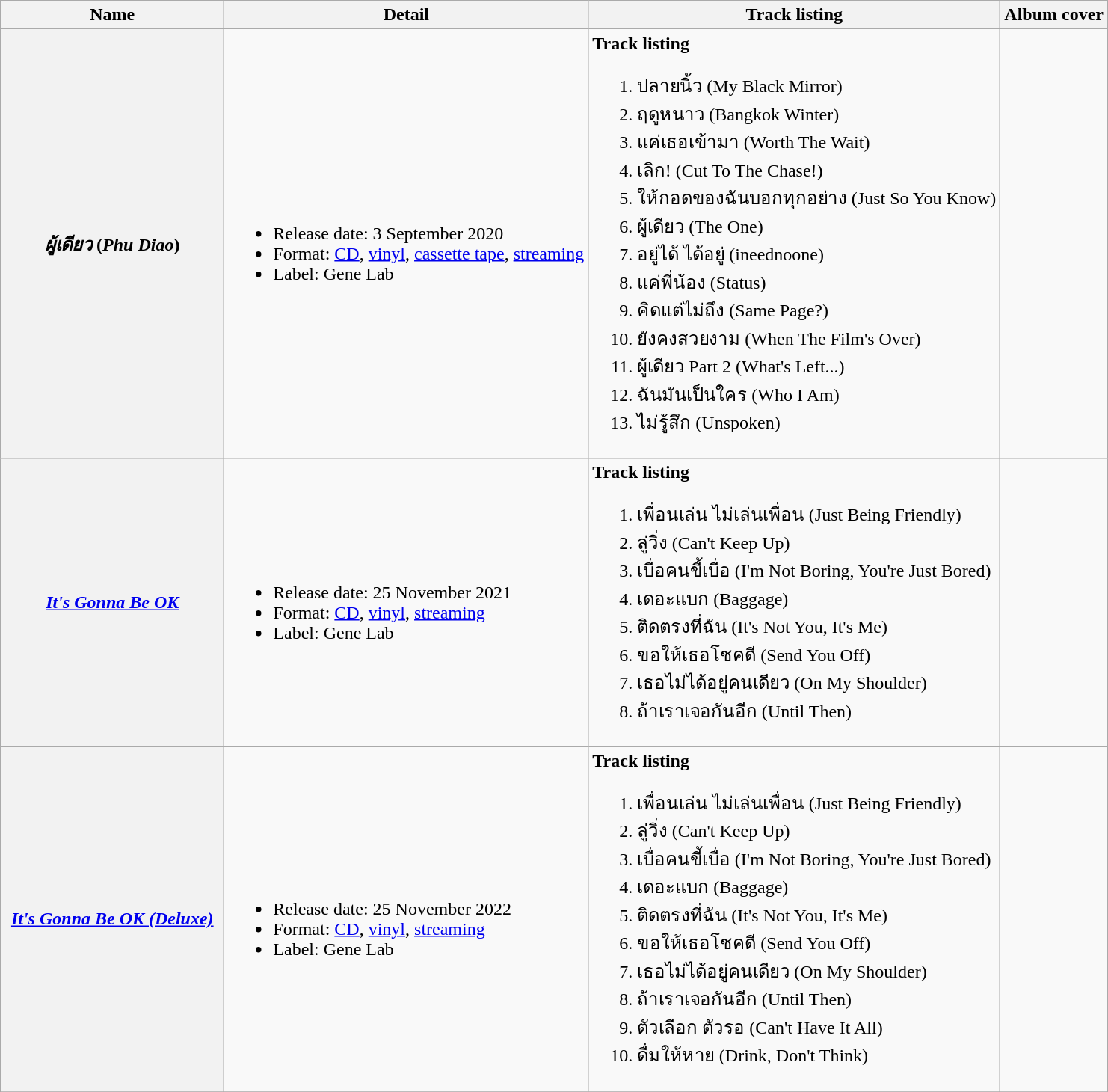<table class="wikitable">
<tr>
<th style="width:12em;">Name</th>
<th>Detail</th>
<th>Track listing</th>
<th>Album cover</th>
</tr>
<tr>
<th><strong><em>ผู้เดียว</em></strong> (<em>Phu Diao</em>)</th>
<td><br><ul><li>Release date: 3 September 2020 </li><li>Format: <a href='#'>CD</a>, <a href='#'>vinyl</a>, <a href='#'>cassette tape</a>, <a href='#'>streaming</a></li><li>Label: Gene Lab</li></ul></td>
<td><strong>Track listing</strong><br><ol><li>ปลายนิ้ว (My Black Mirror)</li><li>ฤดูหนาว (Bangkok Winter)</li><li>แค่เธอเข้ามา (Worth The Wait)</li><li>เลิก! (Cut To The Chase!)</li><li>ให้กอดของฉันบอกทุกอย่าง (Just So You Know)</li><li>ผู้เดียว (The One)</li><li>อยู่ได้ ได้อยู่ (ineednoone)</li><li>แค่พี่น้อง (Status)</li><li>คิดแต่ไม่ถึง (Same Page?)</li><li>ยังคงสวยงาม (When The Film's Over)</li><li>ผู้เดียว Part 2 (What's Left...)</li><li>ฉันมันเป็นใคร (Who I Am)</li><li>ไม่รู้สึก (Unspoken)</li></ol></td>
<td></td>
</tr>
<tr>
<th><strong><em><a href='#'>It's Gonna Be OK</a></em></strong></th>
<td><br><ul><li>Release date: 25 November 2021</li><li>Format: <a href='#'>CD</a>, <a href='#'>vinyl</a>, <a href='#'>streaming</a></li><li>Label: Gene Lab</li></ul></td>
<td><strong>Track listing</strong><br><ol><li>เพื่อนเล่น ไม่เล่นเพื่อน (Just Being Friendly)</li><li>ลู่วิ่ง (Can't Keep Up)</li><li>เบื่อคนขี้เบื่อ (I'm Not Boring, You're Just Bored)</li><li>เดอะแบก (Baggage)</li><li>ติดตรงที่ฉัน (It's Not You, It's Me)</li><li>ขอให้เธอโชคดี (Send You Off)</li><li>เธอไม่ได้อยู่คนเดียว (On My Shoulder)</li><li>ถ้าเราเจอกันอีก (Until Then)</li></ol></td>
<td></td>
</tr>
<tr>
<th><strong><em><a href='#'>It's Gonna Be OK (Deluxe)</a></em></strong></th>
<td><br><ul><li>Release date: 25 November 2022</li><li>Format: <a href='#'>CD</a>, <a href='#'>vinyl</a>, <a href='#'>streaming</a></li><li>Label: Gene Lab</li></ul></td>
<td><strong>Track listing</strong><br><ol><li>เพื่อนเล่น ไม่เล่นเพื่อน (Just Being Friendly)</li><li>ลู่วิ่ง (Can't Keep Up)</li><li>เบื่อคนขี้เบื่อ (I'm Not Boring, You're Just Bored)</li><li>เดอะแบก (Baggage)</li><li>ติดตรงที่ฉัน (It's Not You, It's Me)</li><li>ขอให้เธอโชคดี (Send You Off)</li><li>เธอไม่ได้อยู่คนเดียว (On My Shoulder)</li><li>ถ้าเราเจอกันอีก (Until Then)</li><li>ตัวเลือก ตัวรอ (Can't Have It All)</li><li>ดื่มให้หาย (Drink, Don't Think)</li></ol></td>
<td></td>
</tr>
<tr>
</tr>
</table>
